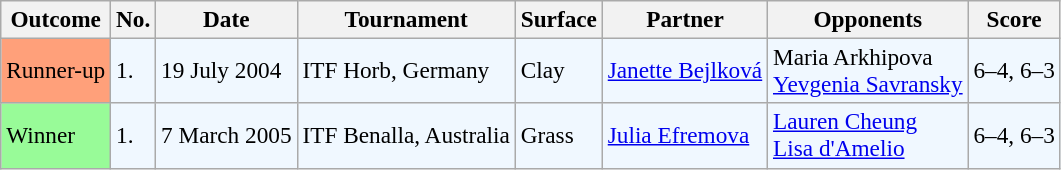<table class=wikitable style=font-size:97%>
<tr>
<th>Outcome</th>
<th>No.</th>
<th>Date</th>
<th>Tournament</th>
<th>Surface</th>
<th>Partner</th>
<th>Opponents</th>
<th class="unsortable">Score</th>
</tr>
<tr style="background:#f0f8ff;">
<td bgcolor="FFA07A">Runner-up</td>
<td>1.</td>
<td>19 July 2004</td>
<td>ITF Horb, Germany</td>
<td>Clay</td>
<td> <a href='#'>Janette Bejlková</a></td>
<td> Maria Arkhipova <br>  <a href='#'>Yevgenia Savransky</a></td>
<td>6–4, 6–3</td>
</tr>
<tr style="background:#f0f8ff;">
<td style="background:#98fb98;">Winner</td>
<td>1.</td>
<td>7 March 2005</td>
<td>ITF Benalla, Australia</td>
<td>Grass</td>
<td> <a href='#'>Julia Efremova</a></td>
<td> <a href='#'>Lauren Cheung</a> <br>  <a href='#'>Lisa d'Amelio</a></td>
<td>6–4, 6–3</td>
</tr>
</table>
